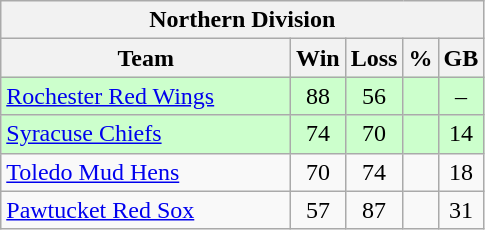<table class="wikitable">
<tr>
<th colspan="5">Northern Division</th>
</tr>
<tr>
<th width="60%">Team</th>
<th>Win</th>
<th>Loss</th>
<th>%</th>
<th>GB</th>
</tr>
<tr align=center bgcolor=ccffcc>
<td align=left><a href='#'>Rochester Red Wings</a></td>
<td>88</td>
<td>56</td>
<td></td>
<td>–</td>
</tr>
<tr align=center bgcolor=ccffcc>
<td align=left><a href='#'>Syracuse Chiefs</a></td>
<td>74</td>
<td>70</td>
<td></td>
<td>14</td>
</tr>
<tr align=center>
<td align=left><a href='#'>Toledo Mud Hens</a></td>
<td>70</td>
<td>74</td>
<td></td>
<td>18</td>
</tr>
<tr align=center>
<td align=left><a href='#'>Pawtucket Red Sox</a></td>
<td>57</td>
<td>87</td>
<td></td>
<td>31</td>
</tr>
</table>
